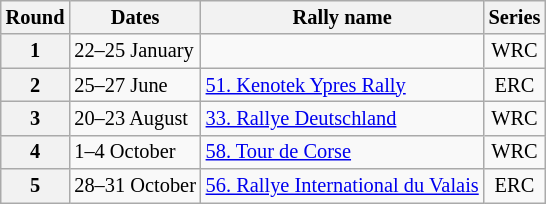<table class="wikitable" style="font-size: 85%">
<tr>
<th>Round</th>
<th>Dates</th>
<th>Rally name</th>
<th>Series</th>
</tr>
<tr>
<th>1</th>
<td>22–25 January</td>
<td style="border-right:0px"> </td>
<td align="center">WRC</td>
</tr>
<tr>
<th>2</th>
<td>25–27 June</td>
<td> <a href='#'>51. Kenotek Ypres Rally</a></td>
<td align="center">ERC</td>
</tr>
<tr>
<th>3</th>
<td>20–23 August</td>
<td style="border-right:0px"> <a href='#'>33. Rallye Deutschland</a></td>
<td align="center">WRC</td>
</tr>
<tr>
<th>4</th>
<td>1–4 October</td>
<td> <a href='#'>58. Tour de Corse</a></td>
<td align="center">WRC</td>
</tr>
<tr>
<th>5</th>
<td>28–31 October</td>
<td> <a href='#'>56. Rallye International du Valais</a></td>
<td align="center">ERC</td>
</tr>
</table>
